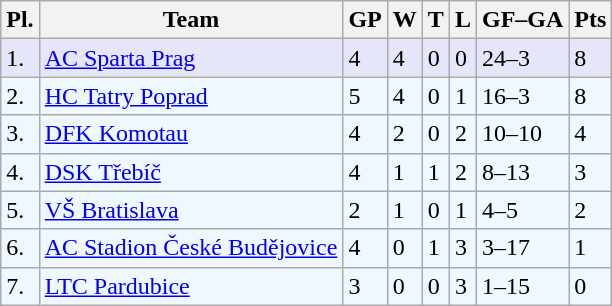<table class="wikitable">
<tr>
<th>Pl.</th>
<th>Team</th>
<th>GP</th>
<th>W</th>
<th>T</th>
<th>L</th>
<th>GF–GA</th>
<th>Pts</th>
</tr>
<tr bgcolor="#e6e6fa">
<td>1.</td>
<td><a href='#'>AC Sparta Prag</a></td>
<td>4</td>
<td>4</td>
<td>0</td>
<td>0</td>
<td>24–3</td>
<td>8</td>
</tr>
<tr bgcolor="#f0f8ff">
<td>2.</td>
<td><a href='#'>HC Tatry Poprad</a></td>
<td>5</td>
<td>4</td>
<td>0</td>
<td>1</td>
<td>16–3</td>
<td>8</td>
</tr>
<tr bgcolor="#f0f8ff">
<td>3.</td>
<td><a href='#'>DFK Komotau</a></td>
<td>4</td>
<td>2</td>
<td>0</td>
<td>2</td>
<td>10–10</td>
<td>4</td>
</tr>
<tr bgcolor="#f0f8ff">
<td>4.</td>
<td><a href='#'>DSK Třebíč</a></td>
<td>4</td>
<td>1</td>
<td>1</td>
<td>2</td>
<td>8–13</td>
<td>3</td>
</tr>
<tr bgcolor="#f0f8ff">
<td>5.</td>
<td><a href='#'>VŠ Bratislava</a></td>
<td>2</td>
<td>1</td>
<td>0</td>
<td>1</td>
<td>4–5</td>
<td>2</td>
</tr>
<tr bgcolor="#f0f8ff">
<td>6.</td>
<td><a href='#'>AC Stadion České Budějovice</a></td>
<td>4</td>
<td>0</td>
<td>1</td>
<td>3</td>
<td>3–17</td>
<td>1</td>
</tr>
<tr bgcolor="#f0f8ff">
<td>7.</td>
<td><a href='#'>LTC Pardubice</a></td>
<td>3</td>
<td>0</td>
<td>0</td>
<td>3</td>
<td>1–15</td>
<td>0</td>
</tr>
</table>
